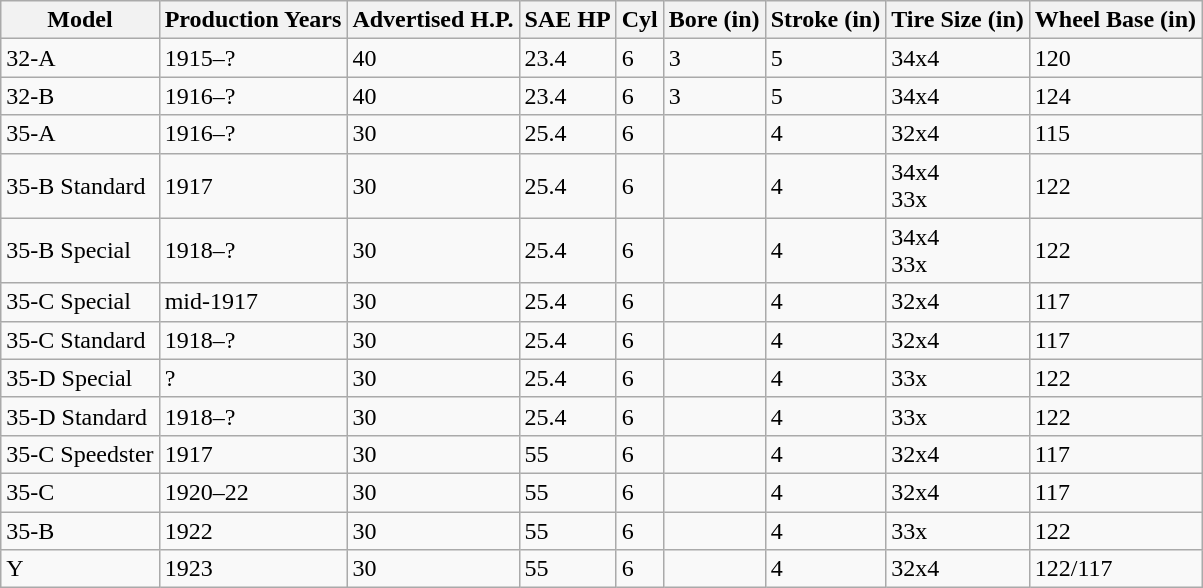<table class="wikitable">
<tr>
<th>Model</th>
<th>Production Years</th>
<th>Advertised H.P.</th>
<th>SAE HP</th>
<th>Cyl</th>
<th>Bore (in)</th>
<th>Stroke (in)</th>
<th>Tire Size (in)</th>
<th>Wheel Base (in)</th>
</tr>
<tr>
<td>32-A</td>
<td>1915–?</td>
<td>40</td>
<td>23.4</td>
<td>6</td>
<td>3 </td>
<td>5</td>
<td>34x4</td>
<td>120</td>
</tr>
<tr>
<td>32-B</td>
<td>1916–?</td>
<td>40</td>
<td>23.4</td>
<td>6</td>
<td>3 </td>
<td>5</td>
<td>34x4</td>
<td>124</td>
</tr>
<tr>
<td>35-A</td>
<td>1916–?</td>
<td>30</td>
<td>25.4</td>
<td>6</td>
<td></td>
<td>4 </td>
<td>32x4</td>
<td>115</td>
</tr>
<tr>
<td>35-B Standard</td>
<td>1917</td>
<td>30</td>
<td>25.4</td>
<td>6</td>
<td></td>
<td>4 </td>
<td>34x4<br>33x</td>
<td>122</td>
</tr>
<tr>
<td>35-B Special</td>
<td>1918–?</td>
<td>30</td>
<td>25.4</td>
<td>6</td>
<td></td>
<td>4 </td>
<td>34x4<br>33x</td>
<td>122</td>
</tr>
<tr>
<td>35-C Special</td>
<td>mid-1917</td>
<td>30</td>
<td>25.4</td>
<td>6</td>
<td></td>
<td>4 </td>
<td>32x4</td>
<td>117</td>
</tr>
<tr>
<td>35-C Standard</td>
<td>1918–?</td>
<td>30</td>
<td>25.4</td>
<td>6</td>
<td></td>
<td>4 </td>
<td>32x4</td>
<td>117</td>
</tr>
<tr>
<td>35-D Special</td>
<td>?</td>
<td>30</td>
<td>25.4</td>
<td>6</td>
<td></td>
<td>4 </td>
<td>33x</td>
<td>122</td>
</tr>
<tr>
<td>35-D Standard</td>
<td>1918–?</td>
<td>30</td>
<td>25.4</td>
<td>6</td>
<td></td>
<td>4 </td>
<td>33x</td>
<td>122</td>
</tr>
<tr>
<td>35-C Speedster</td>
<td>1917</td>
<td>30</td>
<td>55</td>
<td>6</td>
<td></td>
<td>4 </td>
<td>32x4</td>
<td>117</td>
</tr>
<tr>
<td>35-C</td>
<td>1920–22</td>
<td>30</td>
<td>55</td>
<td>6</td>
<td></td>
<td>4 </td>
<td>32x4</td>
<td>117</td>
</tr>
<tr>
<td>35-B</td>
<td>1922</td>
<td>30</td>
<td>55</td>
<td>6</td>
<td></td>
<td>4 </td>
<td>33x</td>
<td>122</td>
</tr>
<tr>
<td>Y</td>
<td>1923</td>
<td>30</td>
<td>55</td>
<td>6</td>
<td></td>
<td>4 </td>
<td>32x4</td>
<td>122/117</td>
</tr>
</table>
